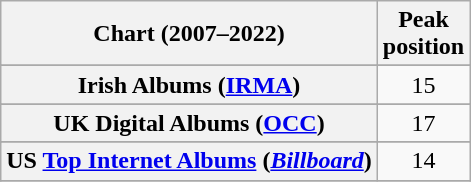<table class="wikitable plainrowheaders sortable" style="text-align:center;">
<tr>
<th>Chart (2007–2022)</th>
<th>Peak<br>position</th>
</tr>
<tr>
</tr>
<tr>
</tr>
<tr>
</tr>
<tr>
</tr>
<tr>
</tr>
<tr>
</tr>
<tr>
</tr>
<tr>
</tr>
<tr>
</tr>
<tr>
<th scope="row">Irish Albums (<a href='#'>IRMA</a>)</th>
<td>15</td>
</tr>
<tr>
</tr>
<tr>
</tr>
<tr>
</tr>
<tr>
</tr>
<tr>
</tr>
<tr>
</tr>
<tr>
</tr>
<tr>
</tr>
<tr>
</tr>
<tr>
</tr>
<tr>
</tr>
<tr>
<th scope="row">UK Digital Albums (<a href='#'>OCC</a>)</th>
<td>17</td>
</tr>
<tr>
</tr>
<tr>
</tr>
<tr>
</tr>
<tr>
<th scope="row">US <a href='#'>Top Internet Albums</a> (<a href='#'><em>Billboard</em></a>)</th>
<td>14</td>
</tr>
<tr>
</tr>
</table>
